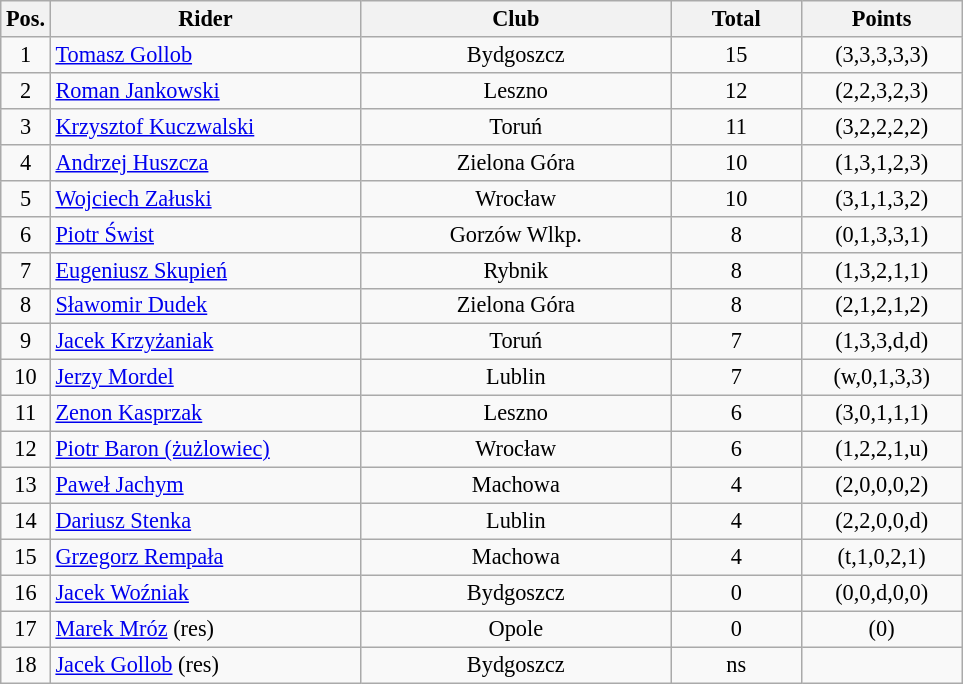<table class=wikitable style="font-size:93%;">
<tr>
<th width=25px>Pos.</th>
<th width=200px>Rider</th>
<th width=200px>Club</th>
<th width=80px>Total</th>
<th width=100px>Points</th>
</tr>
<tr align=center>
<td>1</td>
<td align=left><a href='#'>Tomasz Gollob</a></td>
<td>Bydgoszcz</td>
<td>15</td>
<td>(3,3,3,3,3)</td>
</tr>
<tr align=center>
<td>2</td>
<td align=left><a href='#'>Roman Jankowski</a></td>
<td>Leszno</td>
<td>12</td>
<td>(2,2,3,2,3)</td>
</tr>
<tr align=center>
<td>3</td>
<td align=left><a href='#'>Krzysztof Kuczwalski</a></td>
<td>Toruń</td>
<td>11</td>
<td>(3,2,2,2,2)</td>
</tr>
<tr align=center>
<td>4</td>
<td align=left><a href='#'>Andrzej Huszcza</a></td>
<td>Zielona Góra</td>
<td>10</td>
<td>(1,3,1,2,3)</td>
</tr>
<tr align=center>
<td>5</td>
<td align=left><a href='#'>Wojciech Załuski</a></td>
<td>Wrocław</td>
<td>10</td>
<td>(3,1,1,3,2)</td>
</tr>
<tr align=center>
<td>6</td>
<td align=left><a href='#'>Piotr Świst</a></td>
<td>Gorzów Wlkp.</td>
<td>8</td>
<td>(0,1,3,3,1)</td>
</tr>
<tr align=center>
<td>7</td>
<td align=left><a href='#'>Eugeniusz Skupień</a></td>
<td>Rybnik</td>
<td>8</td>
<td>(1,3,2,1,1)</td>
</tr>
<tr align=center>
<td>8</td>
<td align=left><a href='#'>Sławomir Dudek</a></td>
<td>Zielona Góra</td>
<td>8</td>
<td>(2,1,2,1,2)</td>
</tr>
<tr align=center>
<td>9</td>
<td align=left><a href='#'>Jacek Krzyżaniak</a></td>
<td>Toruń</td>
<td>7</td>
<td>(1,3,3,d,d)</td>
</tr>
<tr align=center>
<td>10</td>
<td align=left><a href='#'>Jerzy Mordel</a></td>
<td>Lublin</td>
<td>7</td>
<td>(w,0,1,3,3)</td>
</tr>
<tr align=center>
<td>11</td>
<td align=left><a href='#'>Zenon Kasprzak</a></td>
<td>Leszno</td>
<td>6</td>
<td>(3,0,1,1,1)</td>
</tr>
<tr align=center>
<td>12</td>
<td align=left><a href='#'>Piotr Baron (żużlowiec)</a></td>
<td>Wrocław</td>
<td>6</td>
<td>(1,2,2,1,u)</td>
</tr>
<tr align=center>
<td>13</td>
<td align=left><a href='#'>Paweł Jachym</a></td>
<td>Machowa</td>
<td>4</td>
<td>(2,0,0,0,2)</td>
</tr>
<tr align=center>
<td>14</td>
<td align=left><a href='#'>Dariusz Stenka</a></td>
<td>Lublin</td>
<td>4</td>
<td>(2,2,0,0,d)</td>
</tr>
<tr align=center>
<td>15</td>
<td align=left><a href='#'>Grzegorz Rempała</a></td>
<td>Machowa</td>
<td>4</td>
<td>(t,1,0,2,1)</td>
</tr>
<tr align=center>
<td>16</td>
<td align=left><a href='#'>Jacek Woźniak</a></td>
<td>Bydgoszcz</td>
<td>0</td>
<td>(0,0,d,0,0)</td>
</tr>
<tr align=center>
<td>17</td>
<td align=left><a href='#'>Marek Mróz</a> (res)</td>
<td>Opole</td>
<td>0</td>
<td>(0)</td>
</tr>
<tr align=center>
<td>18</td>
<td align=left><a href='#'>Jacek Gollob</a> (res)</td>
<td>Bydgoszcz</td>
<td>ns</td>
<td></td>
</tr>
</table>
